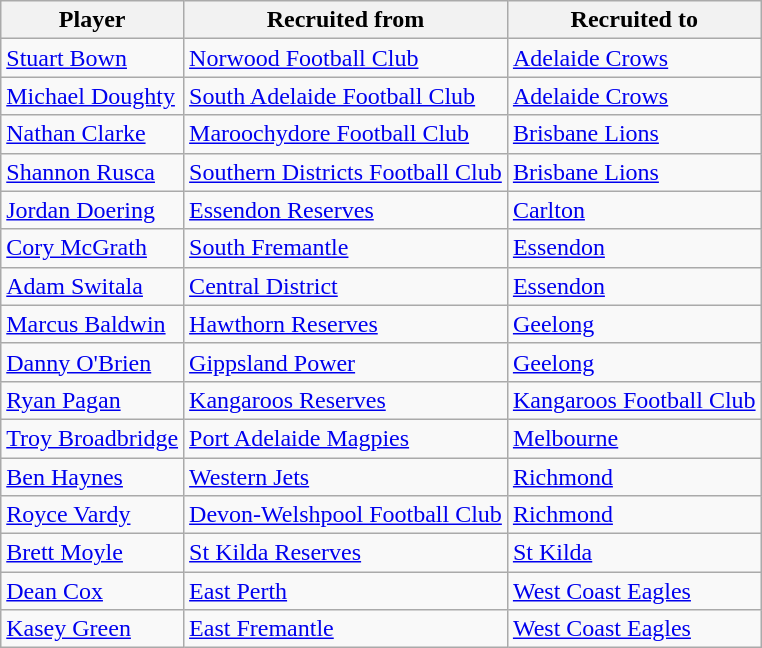<table class="wikitable sortable">
<tr>
<th>Player</th>
<th>Recruited from</th>
<th>Recruited to</th>
</tr>
<tr>
<td><a href='#'>Stuart Bown</a></td>
<td><a href='#'>Norwood Football Club</a></td>
<td><a href='#'>Adelaide Crows</a></td>
</tr>
<tr>
<td><a href='#'>Michael Doughty</a></td>
<td><a href='#'>South Adelaide Football Club</a></td>
<td><a href='#'>Adelaide Crows</a></td>
</tr>
<tr>
<td><a href='#'>Nathan Clarke</a></td>
<td><a href='#'>Maroochydore Football Club</a></td>
<td><a href='#'>Brisbane Lions</a></td>
</tr>
<tr>
<td><a href='#'>Shannon Rusca</a></td>
<td><a href='#'>Southern Districts Football Club</a></td>
<td><a href='#'>Brisbane Lions</a></td>
</tr>
<tr>
<td><a href='#'>Jordan Doering</a></td>
<td><a href='#'>Essendon Reserves</a></td>
<td><a href='#'>Carlton</a></td>
</tr>
<tr>
<td><a href='#'>Cory McGrath</a></td>
<td><a href='#'>South Fremantle</a></td>
<td><a href='#'>Essendon</a></td>
</tr>
<tr>
<td><a href='#'>Adam Switala</a></td>
<td><a href='#'>Central District</a></td>
<td><a href='#'>Essendon</a></td>
</tr>
<tr>
<td><a href='#'>Marcus Baldwin</a></td>
<td><a href='#'>Hawthorn Reserves</a></td>
<td><a href='#'>Geelong</a></td>
</tr>
<tr>
<td><a href='#'>Danny O'Brien</a></td>
<td><a href='#'>Gippsland Power</a></td>
<td><a href='#'>Geelong</a></td>
</tr>
<tr>
<td><a href='#'>Ryan Pagan</a></td>
<td><a href='#'>Kangaroos Reserves</a></td>
<td><a href='#'>Kangaroos Football Club</a></td>
</tr>
<tr>
<td><a href='#'>Troy Broadbridge</a></td>
<td><a href='#'>Port Adelaide Magpies</a></td>
<td><a href='#'>Melbourne</a></td>
</tr>
<tr>
<td><a href='#'>Ben Haynes</a></td>
<td><a href='#'>Western Jets</a></td>
<td><a href='#'>Richmond</a></td>
</tr>
<tr>
<td><a href='#'>Royce Vardy</a></td>
<td><a href='#'>Devon-Welshpool Football Club</a></td>
<td><a href='#'>Richmond</a></td>
</tr>
<tr>
<td><a href='#'>Brett Moyle</a></td>
<td><a href='#'>St Kilda Reserves</a></td>
<td><a href='#'>St Kilda</a></td>
</tr>
<tr>
<td><a href='#'>Dean Cox</a></td>
<td><a href='#'>East Perth</a></td>
<td><a href='#'>West Coast Eagles</a></td>
</tr>
<tr>
<td><a href='#'>Kasey Green</a></td>
<td><a href='#'>East Fremantle</a></td>
<td><a href='#'>West Coast Eagles</a></td>
</tr>
</table>
